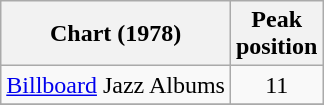<table class="wikitable">
<tr>
<th>Chart (1978)</th>
<th>Peak<br>position</th>
</tr>
<tr>
<td><a href='#'>Billboard</a> Jazz Albums</td>
<td align=center>11</td>
</tr>
<tr>
</tr>
</table>
